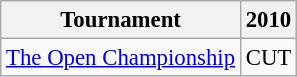<table class="wikitable" style="font-size:95%;text-align:center;">
<tr>
<th>Tournament</th>
<th>2010</th>
</tr>
<tr>
<td align=left><a href='#'>The Open Championship</a></td>
<td>CUT</td>
</tr>
</table>
